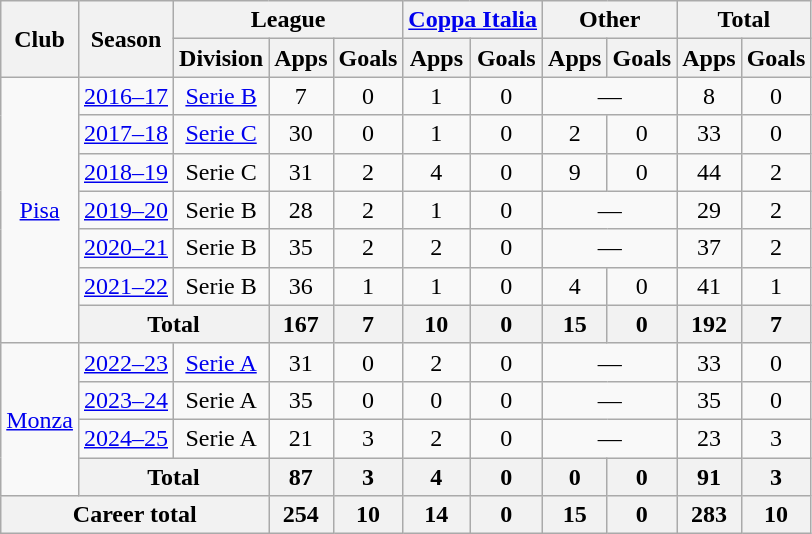<table class="wikitable" style="text-align:center">
<tr>
<th rowspan="2">Club</th>
<th rowspan="2">Season</th>
<th colspan="3">League</th>
<th colspan="2"><a href='#'>Coppa Italia</a></th>
<th colspan="2">Other</th>
<th colspan="2">Total</th>
</tr>
<tr>
<th>Division</th>
<th>Apps</th>
<th>Goals</th>
<th>Apps</th>
<th>Goals</th>
<th>Apps</th>
<th>Goals</th>
<th>Apps</th>
<th>Goals</th>
</tr>
<tr>
<td rowspan="7"><a href='#'>Pisa</a></td>
<td><a href='#'>2016–17</a></td>
<td><a href='#'>Serie B</a></td>
<td>7</td>
<td>0</td>
<td>1</td>
<td>0</td>
<td colspan="2">—</td>
<td>8</td>
<td>0</td>
</tr>
<tr>
<td><a href='#'>2017–18</a></td>
<td><a href='#'>Serie C</a></td>
<td>30</td>
<td>0</td>
<td>1</td>
<td>0</td>
<td>2</td>
<td>0</td>
<td>33</td>
<td>0</td>
</tr>
<tr>
<td><a href='#'>2018–19</a></td>
<td>Serie C</td>
<td>31</td>
<td>2</td>
<td>4</td>
<td>0</td>
<td>9</td>
<td>0</td>
<td>44</td>
<td>2</td>
</tr>
<tr>
<td><a href='#'>2019–20</a></td>
<td>Serie B</td>
<td>28</td>
<td>2</td>
<td>1</td>
<td>0</td>
<td colspan="2">—</td>
<td>29</td>
<td>2</td>
</tr>
<tr>
<td><a href='#'>2020–21</a></td>
<td>Serie B</td>
<td>35</td>
<td>2</td>
<td>2</td>
<td>0</td>
<td colspan="2">—</td>
<td>37</td>
<td>2</td>
</tr>
<tr>
<td><a href='#'>2021–22</a></td>
<td>Serie B</td>
<td>36</td>
<td>1</td>
<td>1</td>
<td>0</td>
<td>4</td>
<td>0</td>
<td>41</td>
<td>1</td>
</tr>
<tr>
<th colspan="2">Total</th>
<th>167</th>
<th>7</th>
<th>10</th>
<th>0</th>
<th>15</th>
<th>0</th>
<th>192</th>
<th>7</th>
</tr>
<tr>
<td rowspan="4"><a href='#'>Monza</a></td>
<td><a href='#'>2022–23</a></td>
<td><a href='#'>Serie A</a></td>
<td>31</td>
<td>0</td>
<td>2</td>
<td>0</td>
<td colspan="2">—</td>
<td>33</td>
<td>0</td>
</tr>
<tr>
<td><a href='#'>2023–24</a></td>
<td>Serie A</td>
<td>35</td>
<td>0</td>
<td>0</td>
<td>0</td>
<td colspan="2">—</td>
<td>35</td>
<td>0</td>
</tr>
<tr>
<td><a href='#'>2024–25</a></td>
<td>Serie A</td>
<td>21</td>
<td>3</td>
<td>2</td>
<td>0</td>
<td colspan="2">—</td>
<td>23</td>
<td>3</td>
</tr>
<tr>
<th colspan="2">Total</th>
<th>87</th>
<th>3</th>
<th>4</th>
<th>0</th>
<th>0</th>
<th>0</th>
<th>91</th>
<th>3</th>
</tr>
<tr>
<th colspan="3">Career total</th>
<th>254</th>
<th>10</th>
<th>14</th>
<th>0</th>
<th>15</th>
<th>0</th>
<th>283</th>
<th>10</th>
</tr>
</table>
